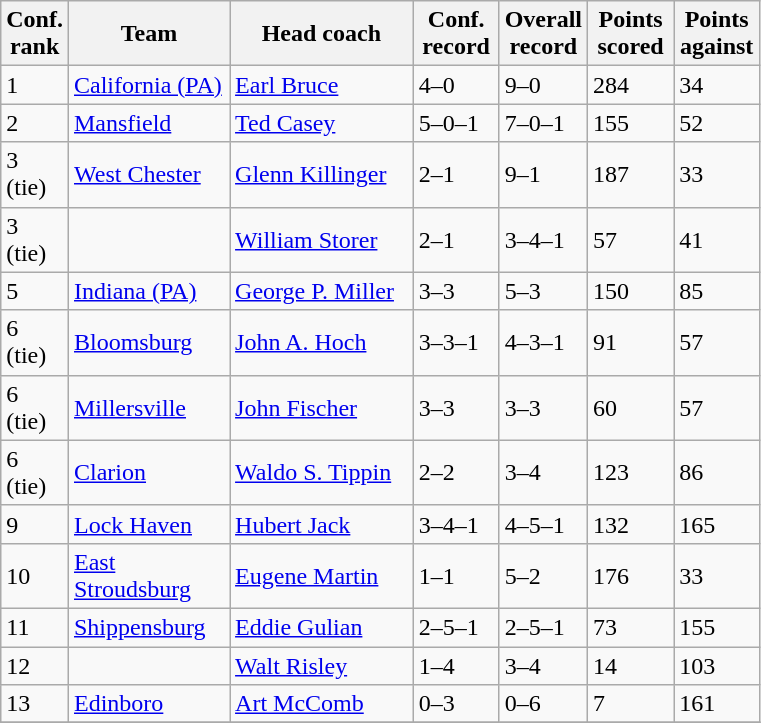<table class="sortable wikitable".>
<tr>
<th width="25">Conf. rank</th>
<th width="100">Team</th>
<th width="115">Head coach</th>
<th width="50">Conf. record</th>
<th width="50">Overall record</th>
<th width="50">Points scored</th>
<th width="50">Points against</th>
</tr>
<tr align="left" bgcolor="">
<td>1</td>
<td><a href='#'>California (PA)</a></td>
<td><a href='#'>Earl Bruce</a></td>
<td>4–0</td>
<td>9–0</td>
<td>284</td>
<td>34</td>
</tr>
<tr align="left" bgcolor="">
<td>2</td>
<td><a href='#'>Mansfield</a></td>
<td><a href='#'>Ted Casey</a></td>
<td>5–0–1</td>
<td>7–0–1</td>
<td>155</td>
<td>52</td>
</tr>
<tr align="left" bgcolor="">
<td>3 (tie)</td>
<td><a href='#'>West Chester</a></td>
<td><a href='#'>Glenn Killinger</a></td>
<td>2–1</td>
<td>9–1</td>
<td>187</td>
<td>33</td>
</tr>
<tr align="left" bgcolor="">
<td>3 (tie)</td>
<td></td>
<td><a href='#'>William Storer</a></td>
<td>2–1</td>
<td>3–4–1</td>
<td>57</td>
<td>41</td>
</tr>
<tr align="left" bgcolor="">
<td>5</td>
<td><a href='#'>Indiana (PA)</a></td>
<td><a href='#'>George P. Miller</a></td>
<td>3–3</td>
<td>5–3</td>
<td>150</td>
<td>85</td>
</tr>
<tr align="left" bgcolor="">
<td>6 (tie)</td>
<td><a href='#'>Bloomsburg</a></td>
<td><a href='#'>John A. Hoch</a></td>
<td>3–3–1</td>
<td>4–3–1</td>
<td>91</td>
<td>57</td>
</tr>
<tr align="left" bgcolor="">
<td>6 (tie)</td>
<td><a href='#'>Millersville</a></td>
<td><a href='#'>John Fischer</a></td>
<td>3–3</td>
<td>3–3</td>
<td>60</td>
<td>57</td>
</tr>
<tr align="left" bgcolor="">
<td>6 (tie)</td>
<td><a href='#'>Clarion</a></td>
<td><a href='#'>Waldo S. Tippin</a></td>
<td>2–2</td>
<td>3–4</td>
<td>123</td>
<td>86</td>
</tr>
<tr align="left" bgcolor="">
<td>9</td>
<td><a href='#'>Lock Haven</a></td>
<td><a href='#'>Hubert Jack</a></td>
<td>3–4–1</td>
<td>4–5–1</td>
<td>132</td>
<td>165</td>
</tr>
<tr align="left" bgcolor="">
<td>10</td>
<td><a href='#'>East Stroudsburg</a></td>
<td><a href='#'>Eugene Martin</a></td>
<td>1–1</td>
<td>5–2</td>
<td>176</td>
<td>33</td>
</tr>
<tr align="left" bgcolor="">
<td>11</td>
<td><a href='#'>Shippensburg</a></td>
<td><a href='#'>Eddie Gulian</a></td>
<td>2–5–1</td>
<td>2–5–1</td>
<td>73</td>
<td>155</td>
</tr>
<tr align="left" bgcolor="">
<td>12</td>
<td></td>
<td><a href='#'>Walt Risley</a></td>
<td>1–4</td>
<td>3–4</td>
<td>14</td>
<td>103</td>
</tr>
<tr align="left" bgcolor="">
<td>13</td>
<td><a href='#'>Edinboro</a></td>
<td><a href='#'>Art McComb</a></td>
<td>0–3</td>
<td>0–6</td>
<td>7</td>
<td>161</td>
</tr>
<tr align="left" bgcolor="">
</tr>
</table>
